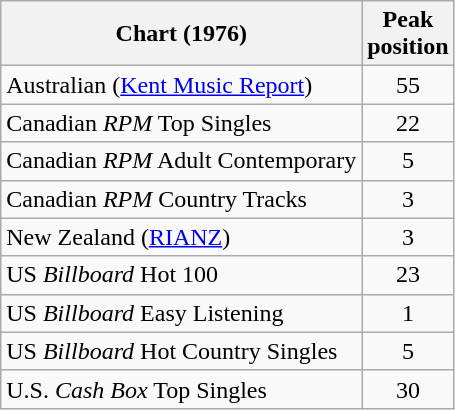<table class="wikitable sortable">
<tr>
<th>Chart (1976)</th>
<th>Peak<br>position</th>
</tr>
<tr>
<td>Australian (<a href='#'>Kent Music Report</a>)</td>
<td align="center">55</td>
</tr>
<tr>
<td>Canadian <em>RPM</em> Top Singles</td>
<td align="center">22</td>
</tr>
<tr>
<td>Canadian <em>RPM</em> Adult Contemporary</td>
<td align="center">5</td>
</tr>
<tr>
<td>Canadian <em>RPM</em> Country Tracks</td>
<td align="center">3</td>
</tr>
<tr>
<td>New Zealand (<a href='#'>RIANZ</a>)</td>
<td align="center">3</td>
</tr>
<tr>
<td>US <em>Billboard</em> Hot 100</td>
<td align="center">23</td>
</tr>
<tr>
<td>US <em>Billboard</em> Easy Listening</td>
<td align="center">1</td>
</tr>
<tr>
<td>US <em>Billboard</em> Hot Country Singles</td>
<td align="center">5</td>
</tr>
<tr>
<td>U.S. <em>Cash Box</em> Top Singles </td>
<td style="text-align:center;">30</td>
</tr>
</table>
